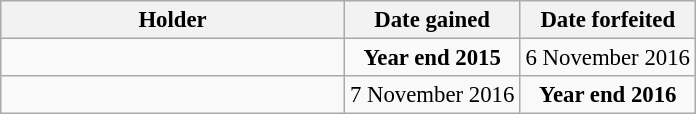<table class="wikitable" style="font-size:95%">
<tr>
<th style="width:222px;">Holder</th>
<th style="width:110px;">Date gained</th>
<th style="width:110px;">Date forfeited</th>
</tr>
<tr>
<td></td>
<td style="text-align:center;"><strong>Year end 2015</strong></td>
<td style="text-align:center;">6 November 2016</td>
</tr>
<tr>
<td></td>
<td style="text-align:center;">7 November 2016</td>
<td style="text-align:center;"><strong>Year end 2016</strong></td>
</tr>
</table>
